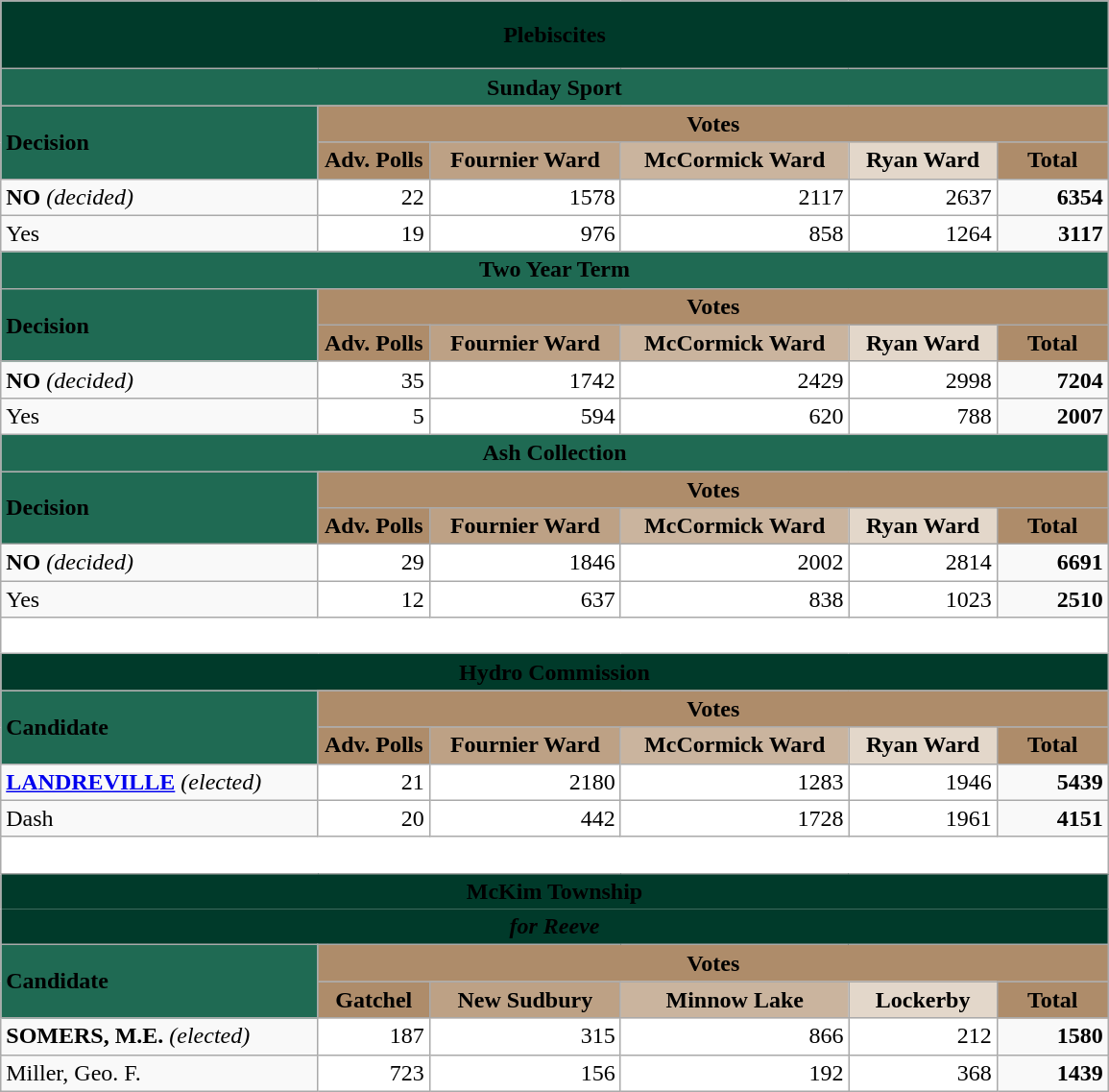<table class="wikitable" border="1" width="770">
<tr>
<td style= "text-align:center; height: 40px;" colspan="6" bgcolor= 003A2A><span>  <strong>Plebiscites</strong></span></td>
</tr>
<tr>
<td style= "text-align:center;" colspan="6" bgcolor= 1f6a53><span> <strong>Sunday Sport</strong></span></td>
</tr>
<tr>
<td style="text-align:left;" rowspan="2" bgcolor= 1f6a53><span> <strong>Decision</strong></span></td>
<td style="text-align:center;" colspan="5" bgcolor= AE8C6A><strong>Votes</strong></td>
</tr>
<tr>
<td style="text-align:center;" bgcolor= AE8C6A><strong>Adv. Polls</strong></td>
<td style="text-align:center;" bgcolor= BDA185><strong>Fournier Ward</strong></td>
<td style="text-align:center;" bgcolor= CAB49E><strong>McCormick Ward</strong></td>
<td style="text-align:center;" bgcolor= E3D7CA><strong>Ryan Ward</strong></td>
<td style="text-align:center;" bgcolor= AE8C6A><strong>Total</strong></td>
</tr>
<tr>
<td><strong>NO</strong> <em>(decided)</em></td>
<td style="text-align:right;" bgcolor= white>22</td>
<td style="text-align:right;" bgcolor= white>1578</td>
<td style="text-align:right;" bgcolor= white>2117</td>
<td style="text-align:right;" bgcolor= white>2637</td>
<td style="text-align:right;"><strong>6354</strong></td>
</tr>
<tr>
<td>Yes</td>
<td style="text-align:right;" bgcolor= white>19</td>
<td style="text-align:right;" bgcolor= white>976</td>
<td style="text-align:right;" bgcolor= white>858</td>
<td style="text-align:right;" bgcolor= white>1264</td>
<td style="text-align:right;"><strong>3117</strong></td>
</tr>
<tr>
<td style= "text-align:center;" colspan="6" bgcolor= 1f6a53><span> <strong>Two Year Term</strong></span></td>
</tr>
<tr>
<td style="text-align:left;" rowspan="2" bgcolor= 1f6a53><span> <strong>Decision</strong></span></td>
<td style="text-align:center;" colspan="5" bgcolor= AE8C6A><strong>Votes</strong></td>
</tr>
<tr>
<td style="text-align:center;" bgcolor= AE8C6A><strong>Adv. Polls</strong></td>
<td style="text-align:center;" bgcolor= BDA185><strong>Fournier Ward</strong></td>
<td style="text-align:center;" bgcolor= CAB49E><strong>McCormick Ward</strong></td>
<td style="text-align:center;" bgcolor= E3D7CA><strong>Ryan Ward</strong></td>
<td style="text-align:center;" bgcolor= AE8C6A><strong>Total</strong></td>
</tr>
<tr>
<td><strong>NO</strong> <em>(decided)</em></td>
<td style="text-align:right;" bgcolor= white>35</td>
<td style="text-align:right;" bgcolor= white>1742</td>
<td style="text-align:right;" bgcolor= white>2429</td>
<td style="text-align:right;" bgcolor= white>2998</td>
<td style="text-align:right;"><strong>7204</strong></td>
</tr>
<tr>
<td>Yes</td>
<td style="text-align:right;" bgcolor= white>5</td>
<td style="text-align:right;" bgcolor= white>594</td>
<td style="text-align:right;" bgcolor= white>620</td>
<td style="text-align:right;" bgcolor= white>788</td>
<td style="text-align:right;"><strong>2007</strong></td>
</tr>
<tr>
<td style= "text-align:center;" colspan="6" bgcolor= 1F6A53><span> <strong>Ash Collection</strong></span></td>
</tr>
<tr>
<td style="text-align:left;" rowspan="2" bgcolor= 1f6a53><span> <strong>Decision</strong></span></td>
<td style="text-align:center;" colspan="5" bgcolor= AE8C6A><strong>Votes</strong></td>
</tr>
<tr>
<td style="text-align:center;" bgcolor= AE8C6A><strong>Adv. Polls</strong></td>
<td style="text-align:center;" bgcolor= BDA185><strong>Fournier Ward</strong></td>
<td style="text-align:center;" bgcolor= CAB49E><strong>McCormick Ward</strong></td>
<td style="text-align:center;" bgcolor= E3D7CA><strong>Ryan Ward</strong></td>
<td style="text-align:center; width: 70px;" bgcolor= AE8C6A><strong>Total</strong></td>
</tr>
<tr>
<td><strong>NO</strong> <em>(decided)</em></td>
<td style="text-align:right;" bgcolor= white>29</td>
<td style="text-align:right;" bgcolor= white>1846</td>
<td style="text-align:right;" bgcolor= white>2002</td>
<td style="text-align:right;" bgcolor= white>2814</td>
<td style="text-align:right;"><strong>6691</strong></td>
</tr>
<tr>
<td>Yes</td>
<td style="text-align:right;" bgcolor= white>12</td>
<td style="text-align:right;" bgcolor= white>637</td>
<td style="text-align:right;" bgcolor= white>838</td>
<td style="text-align:right;" bgcolor= white>1023</td>
<td style="text-align:right;"><strong>2510</strong></td>
</tr>
<tr>
<td style= "text-align:center; border-left:none 0px; border-right:none 0px; height:18px;" colspan="6" bgcolor= white></td>
</tr>
<tr>
<td style= "text-align:center;" colspan="6" bgcolor= 003A2A><span>  <strong>Hydro Commission</strong></span></td>
</tr>
<tr>
<td style="text-align:left;" rowspan="2" bgcolor= 1f6a53><span> <strong>Candidate</strong></span></td>
<td style="text-align:center;" colspan="5" bgcolor= AE8C6A><strong>Votes</strong></td>
</tr>
<tr>
<td style="text-align:center;" bgcolor= AE8C6A><strong>Adv. Polls</strong></td>
<td style="text-align:center;" bgcolor= BDA185><strong>Fournier Ward</strong></td>
<td style="text-align:center;" bgcolor= CAB49E><strong>McCormick Ward</strong></td>
<td style="text-align:center;" bgcolor= E3D7CA><strong>Ryan Ward</strong></td>
<td style="text-align:center; width: 70px;" bgcolor= AE8C6A><strong>Total</strong></td>
</tr>
<tr>
<td><strong><a href='#'>LANDREVILLE</a></strong> <em>(elected)</em></td>
<td style="text-align:right;" bgcolor= white>21</td>
<td style="text-align:right;" bgcolor= white>2180</td>
<td style="text-align:right;" bgcolor= white>1283</td>
<td style="text-align:right;" bgcolor= white>1946</td>
<td style="text-align:right;"><strong>5439</strong></td>
</tr>
<tr>
<td>Dash</td>
<td style="text-align:right;" bgcolor= white>20</td>
<td style="text-align:right;" bgcolor= white>442</td>
<td style="text-align:right;" bgcolor= white>1728</td>
<td style="text-align:right;" bgcolor= white>1961</td>
<td style="text-align:right;"><strong>4151</strong></td>
</tr>
<tr>
<td style= "text-align:center; border-left:none 0px; border-right:none 0px; height:18px;" colspan="6" bgcolor= white></td>
</tr>
<tr>
<td style= "text-align:center;border-bottom:none 0px;" colspan="6" bgcolor= 003A2A><span>  <strong>McKim Township</strong></span></td>
</tr>
<tr>
<td style= "text-align:center; border-top:none 0px;" colspan="6"  bgcolor= 003A2A><span>  <strong><em>for Reeve</em></strong></span></td>
</tr>
<tr>
<td style="text-align:left;" rowspan="2" bgcolor= 1f6a53><span> <strong>Candidate</strong></span></td>
<td style="text-align:center;" colspan="5" bgcolor= AE8C6A><strong>Votes</strong></td>
</tr>
<tr>
<td style="text-align:center; width: 70px;" bgcolor= AE8C6A><strong>Gatchel</strong></td>
<td style="text-align:center;" bgcolor= BDA185><strong>New Sudbury</strong></td>
<td style="text-align:center;" bgcolor= CAB49E><strong>Minnow Lake</strong></td>
<td style="text-align:center;" bgcolor= E3D7CA><strong>Lockerby</strong></td>
<td style="text-align:center; width: 70px;" bgcolor= AE8C6A><strong>Total</strong></td>
</tr>
<tr>
<td><strong>SOMERS, M.E.</strong> <em>(elected)</em></td>
<td style="text-align:right;" bgcolor= white>187</td>
<td style="text-align:right;" bgcolor= white>315</td>
<td style="text-align:right;" bgcolor= white>866</td>
<td style="text-align:right;" bgcolor= white>212</td>
<td style="text-align:right;"><strong>1580</strong></td>
</tr>
<tr>
<td>Miller, Geo. F.</td>
<td style="text-align:right;" bgcolor= white>723</td>
<td style="text-align:right;" bgcolor= white>156</td>
<td style="text-align:right;" bgcolor= white>192</td>
<td style="text-align:right;" bgcolor= white>368</td>
<td style="text-align:right;"><strong>1439</strong></td>
</tr>
</table>
